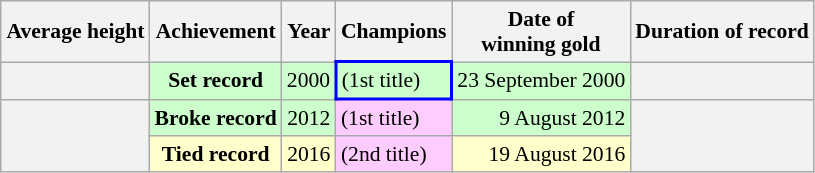<table class="wikitable" style="text-align: center; font-size: 90%; margin-left: 1em;">
<tr>
<th>Average height</th>
<th>Achievement</th>
<th>Year</th>
<th>Champions</th>
<th>Date of<br>winning gold</th>
<th>Duration of record</th>
</tr>
<tr style="background-color: #ccffcc;">
<td style="background-color: #f2f2f2;" style="text-align: left;"><strong></strong></td>
<td><strong>Set record</strong></td>
<td>2000</td>
<td style="border: 2px solid blue; text-align: left;"> (1st title)</td>
<td style="text-align: right;">23 September 2000</td>
<td style="background-color: #f2f2f2; text-align: left;"></td>
</tr>
<tr style="background-color: #ccffcc;">
<td rowspan="2" style="background-color: #f2f2f2;" style="text-align: left;"><strong></strong></td>
<td><strong>Broke record</strong></td>
<td>2012</td>
<td style="background-color: #ffccff; text-align: left;"> (1st title)</td>
<td style="text-align: right;">9 August 2012</td>
<td rowspan="2" style="background-color: #f2f2f2; text-align: left;"></td>
</tr>
<tr style="background-color: #ffffcc;">
<td><strong>Tied record</strong></td>
<td>2016</td>
<td style="background-color: #ffccff; text-align: left;"> (2nd title)</td>
<td style="text-align: right;">19 August 2016</td>
</tr>
</table>
